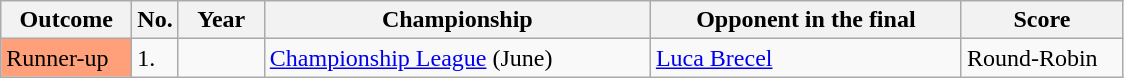<table class="wikitable sortable">
<tr>
<th width="80">Outcome</th>
<th width="20">No.</th>
<th width="50">Year</th>
<th style="width:250px;">Championship</th>
<th style="width:200px;">Opponent in the final</th>
<th style="width:100px;">Score</th>
</tr>
<tr>
<td style="background:#ffa07a;">Runner-up</td>
<td>1.</td>
<td></td>
<td><a href='#'>Championship League</a> (June)</td>
<td> <a href='#'>Luca Brecel</a></td>
<td>Round-Robin</td>
</tr>
</table>
